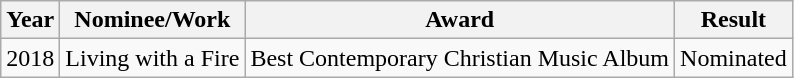<table class="wikitable">
<tr>
<th>Year</th>
<th>Nominee/Work</th>
<th>Award</th>
<th>Result</th>
</tr>
<tr>
<td>2018</td>
<td>Living with a Fire</td>
<td>Best Contemporary Christian Music Album</td>
<td>Nominated</td>
</tr>
</table>
